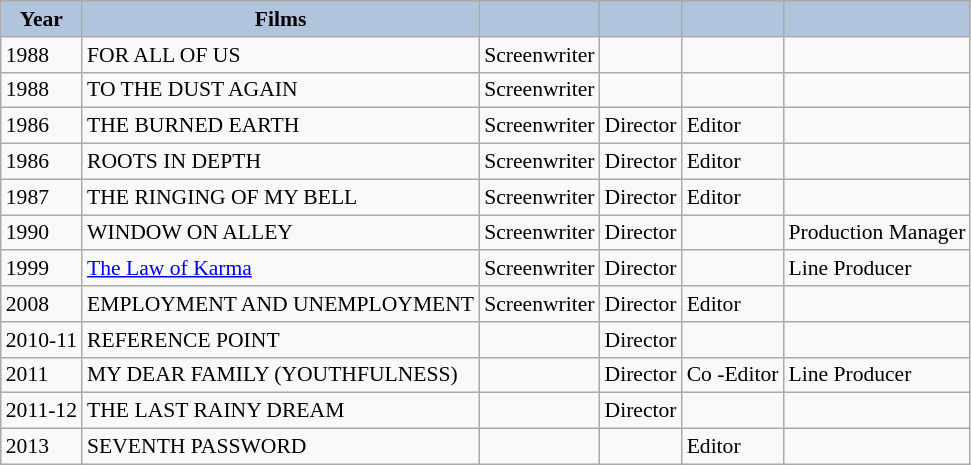<table class="wikitable" style="font-size:90%">
<tr style="text-align:center;">
</tr>
<tr>
<th style="background:#B0C4DE;">Year</th>
<th style="background:#B0C4DE;">Films</th>
<th style="background:#B0C4DE;"></th>
<th style="background:#B0C4DE;"></th>
<th style="background:#B0C4DE;"></th>
<th style="background:#B0C4DE;"></th>
</tr>
<tr>
<td>1988</td>
<td>FOR ALL OF US</td>
<td>Screenwriter</td>
<td></td>
<td></td>
<td></td>
</tr>
<tr>
<td>1988</td>
<td>TO THE DUST AGAIN</td>
<td>Screenwriter</td>
<td></td>
<td></td>
<td></td>
</tr>
<tr>
<td>1986</td>
<td>THE BURNED EARTH</td>
<td>Screenwriter</td>
<td>Director</td>
<td>Editor</td>
<td></td>
</tr>
<tr>
<td>1986</td>
<td>ROOTS IN DEPTH</td>
<td>Screenwriter</td>
<td>Director</td>
<td>Editor</td>
<td></td>
</tr>
<tr>
<td>1987</td>
<td>THE RINGING OF MY BELL</td>
<td>Screenwriter</td>
<td>Director</td>
<td>Editor</td>
<td></td>
</tr>
<tr>
<td>1990</td>
<td>WINDOW ON ALLEY</td>
<td>Screenwriter</td>
<td>Director</td>
<td></td>
<td>Production Manager</td>
</tr>
<tr>
<td>1999</td>
<td><a href='#'>The Law of Karma</a></td>
<td>Screenwriter</td>
<td>Director</td>
<td></td>
<td>Line Producer</td>
</tr>
<tr>
<td>2008</td>
<td>EMPLOYMENT AND UNEMPLOYMENT</td>
<td>Screenwriter</td>
<td>Director</td>
<td>Editor</td>
</tr>
<tr>
<td>2010-11</td>
<td>REFERENCE POINT</td>
<td></td>
<td>Director</td>
<td></td>
<td></td>
</tr>
<tr>
<td>2011</td>
<td>MY DEAR FAMILY (YOUTHFULNESS) </td>
<td></td>
<td>Director</td>
<td>Co -Editor</td>
<td>Line Producer</td>
</tr>
<tr>
<td>2011-12</td>
<td>THE LAST RAINY DREAM</td>
<td></td>
<td>Director</td>
<td></td>
<td></td>
</tr>
<tr>
<td>2013</td>
<td>SEVENTH PASSWORD</td>
<td></td>
<td></td>
<td>Editor</td>
<td></td>
</tr>
</table>
